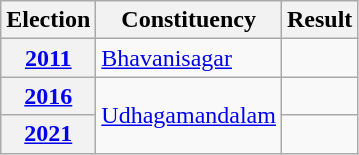<table class="sortable wikitable">
<tr>
<th>Election</th>
<th>Constituency</th>
<th>Result</th>
</tr>
<tr>
<th><a href='#'>2011</a></th>
<td><a href='#'>Bhavanisagar</a></td>
<td></td>
</tr>
<tr>
<th><a href='#'>2016</a></th>
<td rowspan=2><a href='#'>Udhagamandalam</a></td>
<td></td>
</tr>
<tr>
<th><a href='#'>2021</a></th>
<td></td>
</tr>
</table>
